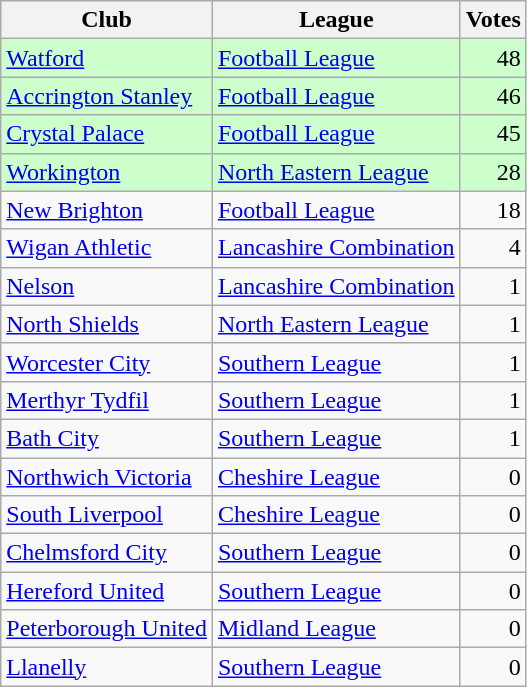<table class=wikitable style=text-align:left>
<tr>
<th>Club</th>
<th>League</th>
<th>Votes</th>
</tr>
<tr bgcolor=ccffcc>
<td><a href='#'>Watford</a></td>
<td><a href='#'>Football League</a></td>
<td align=right>48</td>
</tr>
<tr bgcolor=ccffcc>
<td><a href='#'>Accrington Stanley</a></td>
<td><a href='#'>Football League</a></td>
<td align=right>46</td>
</tr>
<tr bgcolor=ccffcc>
<td><a href='#'>Crystal Palace</a></td>
<td><a href='#'>Football League</a></td>
<td align=right>45</td>
</tr>
<tr bgcolor=ccffcc>
<td><a href='#'>Workington</a></td>
<td><a href='#'>North Eastern League</a></td>
<td align=right>28</td>
</tr>
<tr>
<td><a href='#'>New Brighton</a></td>
<td><a href='#'>Football League</a></td>
<td align=right>18</td>
</tr>
<tr>
<td><a href='#'>Wigan Athletic</a></td>
<td><a href='#'>Lancashire Combination</a></td>
<td align=right>4</td>
</tr>
<tr>
<td><a href='#'>Nelson</a></td>
<td><a href='#'>Lancashire Combination</a></td>
<td align=right>1</td>
</tr>
<tr>
<td><a href='#'>North Shields</a></td>
<td><a href='#'>North Eastern League</a></td>
<td align=right>1</td>
</tr>
<tr>
<td><a href='#'>Worcester City</a></td>
<td><a href='#'>Southern League</a></td>
<td align=right>1</td>
</tr>
<tr>
<td><a href='#'>Merthyr Tydfil</a></td>
<td><a href='#'>Southern League</a></td>
<td align=right>1</td>
</tr>
<tr>
<td><a href='#'>Bath City</a></td>
<td><a href='#'>Southern League</a></td>
<td align=right>1</td>
</tr>
<tr>
<td><a href='#'>Northwich Victoria</a></td>
<td><a href='#'>Cheshire League</a></td>
<td align=right>0</td>
</tr>
<tr>
<td><a href='#'>South Liverpool</a></td>
<td><a href='#'>Cheshire League</a></td>
<td align=right>0</td>
</tr>
<tr>
<td><a href='#'>Chelmsford City</a></td>
<td><a href='#'>Southern League</a></td>
<td align=right>0</td>
</tr>
<tr>
<td><a href='#'>Hereford United</a></td>
<td><a href='#'>Southern League</a></td>
<td align=right>0</td>
</tr>
<tr>
<td><a href='#'>Peterborough United</a></td>
<td><a href='#'>Midland League</a></td>
<td align=right>0</td>
</tr>
<tr>
<td><a href='#'>Llanelly</a></td>
<td><a href='#'>Southern League</a></td>
<td align=right>0</td>
</tr>
</table>
